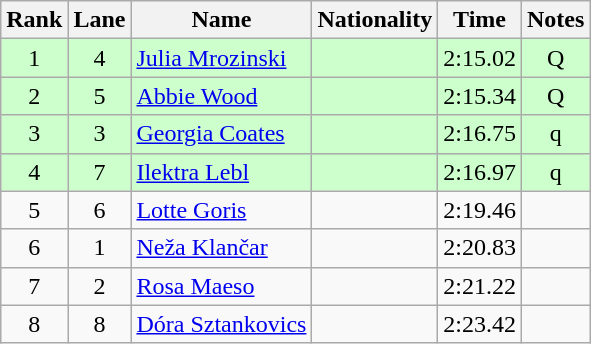<table class="wikitable sortable" style="text-align:center">
<tr>
<th>Rank</th>
<th>Lane</th>
<th>Name</th>
<th>Nationality</th>
<th>Time</th>
<th>Notes</th>
</tr>
<tr bgcolor=ccffcc>
<td>1</td>
<td>4</td>
<td align=left><a href='#'>Julia Mrozinski</a></td>
<td align=left></td>
<td>2:15.02</td>
<td>Q</td>
</tr>
<tr bgcolor=ccffcc>
<td>2</td>
<td>5</td>
<td align=left><a href='#'>Abbie Wood</a></td>
<td align=left></td>
<td>2:15.34</td>
<td>Q</td>
</tr>
<tr bgcolor=ccffcc>
<td>3</td>
<td>3</td>
<td align=left><a href='#'>Georgia Coates</a></td>
<td align=left></td>
<td>2:16.75</td>
<td>q</td>
</tr>
<tr bgcolor=ccffcc>
<td>4</td>
<td>7</td>
<td align=left><a href='#'>Ilektra Lebl</a></td>
<td align=left></td>
<td>2:16.97</td>
<td>q</td>
</tr>
<tr>
<td>5</td>
<td>6</td>
<td align=left><a href='#'>Lotte Goris</a></td>
<td align=left></td>
<td>2:19.46</td>
<td></td>
</tr>
<tr>
<td>6</td>
<td>1</td>
<td align=left><a href='#'>Neža Klančar</a></td>
<td align=left></td>
<td>2:20.83</td>
<td></td>
</tr>
<tr>
<td>7</td>
<td>2</td>
<td align=left><a href='#'>Rosa Maeso</a></td>
<td align=left></td>
<td>2:21.22</td>
<td></td>
</tr>
<tr>
<td>8</td>
<td>8</td>
<td align=left><a href='#'>Dóra Sztankovics</a></td>
<td align=left></td>
<td>2:23.42</td>
<td></td>
</tr>
</table>
